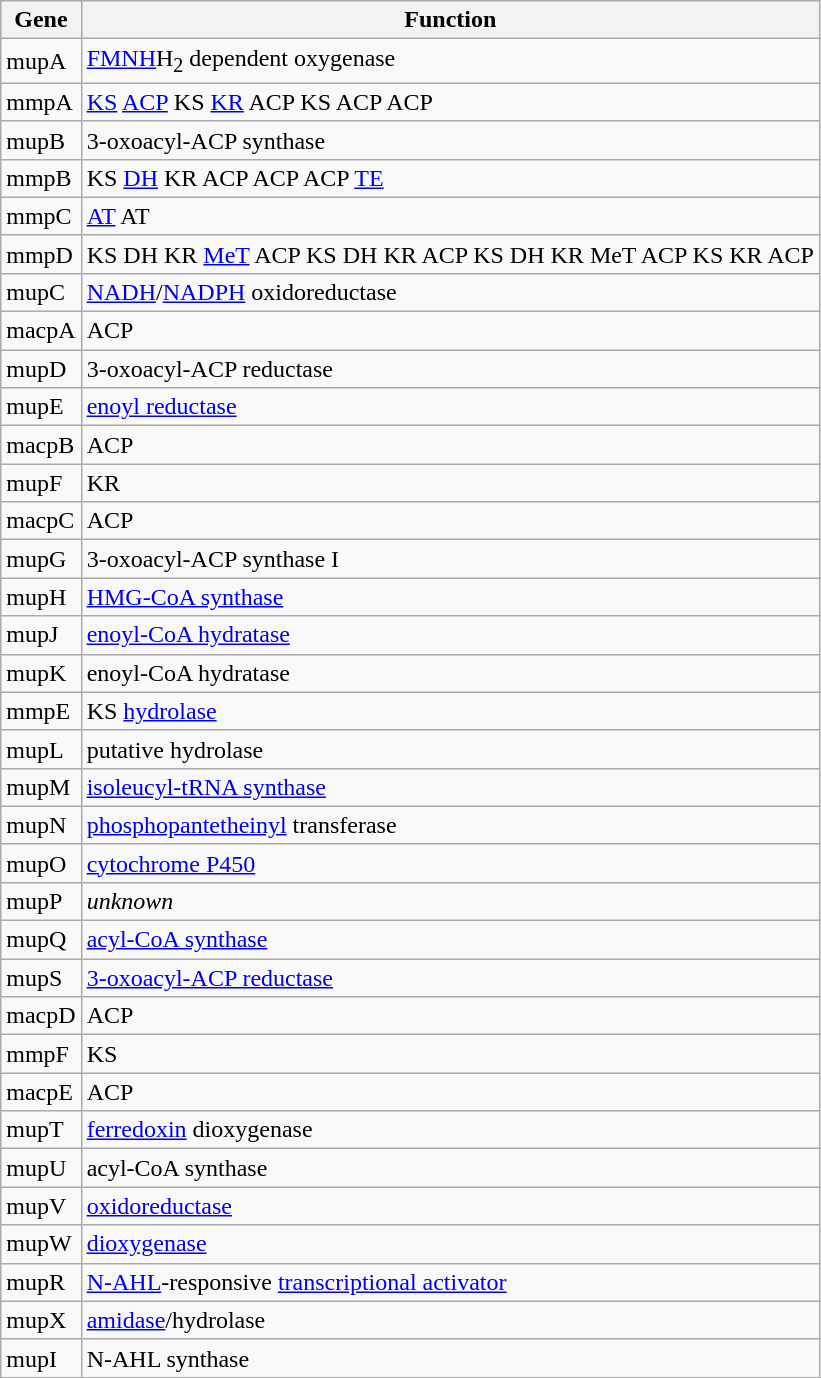<table class="wikitable">
<tr>
<th>Gene</th>
<th>Function</th>
</tr>
<tr>
<td>mupA</td>
<td><a href='#'>FMNH</a>H<sub>2</sub> dependent oxygenase</td>
</tr>
<tr>
<td>mmpA</td>
<td><a href='#'>KS</a> <a href='#'>ACP</a> KS <a href='#'>KR</a> ACP KS ACP ACP</td>
</tr>
<tr>
<td>mupB</td>
<td>3-oxoacyl-ACP synthase</td>
</tr>
<tr>
<td>mmpB</td>
<td>KS <a href='#'>DH</a> KR ACP ACP ACP <a href='#'>TE</a></td>
</tr>
<tr>
<td>mmpC</td>
<td><a href='#'>AT</a> AT</td>
</tr>
<tr>
<td>mmpD</td>
<td>KS DH KR <a href='#'>MeT</a> ACP KS DH KR ACP KS DH KR MeT ACP KS KR ACP</td>
</tr>
<tr>
<td>mupC</td>
<td><a href='#'>NADH</a>/<a href='#'>NADPH</a> oxidoreductase</td>
</tr>
<tr>
<td>macpA</td>
<td>ACP</td>
</tr>
<tr>
<td>mupD</td>
<td>3-oxoacyl-ACP reductase</td>
</tr>
<tr>
<td>mupE</td>
<td><a href='#'>enoyl reductase</a></td>
</tr>
<tr>
<td>macpB</td>
<td>ACP</td>
</tr>
<tr>
<td>mupF</td>
<td>KR</td>
</tr>
<tr>
<td>macpC</td>
<td>ACP</td>
</tr>
<tr>
<td>mupG</td>
<td>3-oxoacyl-ACP synthase I</td>
</tr>
<tr>
<td>mupH</td>
<td><a href='#'>HMG-CoA synthase</a></td>
</tr>
<tr>
<td>mupJ</td>
<td><a href='#'>enoyl-CoA hydratase</a></td>
</tr>
<tr>
<td>mupK</td>
<td>enoyl-CoA hydratase</td>
</tr>
<tr>
<td>mmpE</td>
<td>KS <a href='#'>hydrolase</a></td>
</tr>
<tr>
<td>mupL</td>
<td>putative hydrolase</td>
</tr>
<tr>
<td>mupM</td>
<td><a href='#'>isoleucyl-tRNA synthase</a></td>
</tr>
<tr>
<td>mupN</td>
<td><a href='#'>phosphopantetheinyl</a> transferase</td>
</tr>
<tr>
<td>mupO</td>
<td><a href='#'>cytochrome P450</a></td>
</tr>
<tr>
<td>mupP</td>
<td><em>unknown</em></td>
</tr>
<tr>
<td>mupQ</td>
<td><a href='#'>acyl-CoA synthase</a></td>
</tr>
<tr>
<td>mupS</td>
<td><a href='#'>3-oxoacyl-ACP reductase</a></td>
</tr>
<tr>
<td>macpD</td>
<td>ACP</td>
</tr>
<tr>
<td>mmpF</td>
<td>KS</td>
</tr>
<tr>
<td>macpE</td>
<td>ACP</td>
</tr>
<tr>
<td>mupT</td>
<td><a href='#'>ferredoxin</a> dioxygenase</td>
</tr>
<tr>
<td>mupU</td>
<td>acyl-CoA synthase</td>
</tr>
<tr>
<td>mupV</td>
<td><a href='#'>oxidoreductase</a></td>
</tr>
<tr>
<td>mupW</td>
<td><a href='#'>dioxygenase</a></td>
</tr>
<tr>
<td>mupR</td>
<td><a href='#'>N-AHL</a>-responsive <a href='#'>transcriptional activator</a></td>
</tr>
<tr>
<td>mupX</td>
<td><a href='#'>amidase</a>/hydrolase</td>
</tr>
<tr>
<td>mupI</td>
<td>N-AHL synthase</td>
</tr>
</table>
